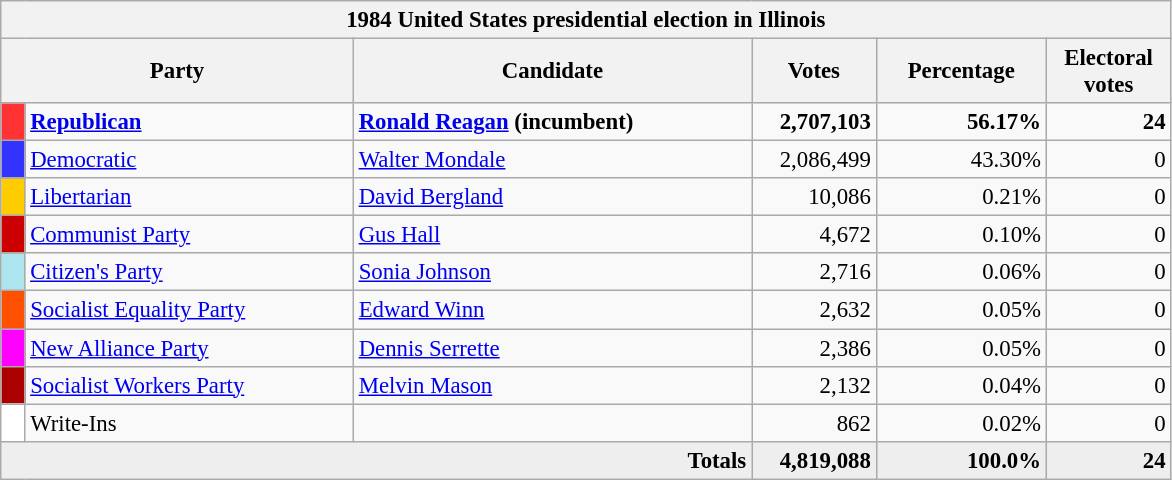<table class="wikitable" style="font-size: 95%;">
<tr>
<th colspan="6">1984 United States presidential election in Illinois</th>
</tr>
<tr>
<th colspan="2" style="width: 15em">Party</th>
<th style="width: 17em">Candidate</th>
<th style="width: 5em">Votes</th>
<th style="width: 7em">Percentage</th>
<th style="width: 5em">Electoral votes</th>
</tr>
<tr>
<th style="background:#f33; width:3px;"></th>
<td style="width: 130px"><strong><a href='#'>Republican</a></strong></td>
<td><strong><a href='#'>Ronald Reagan</a></strong> <strong>(incumbent)</strong></td>
<td style="text-align:right;"><strong>2,707,103</strong></td>
<td style="text-align:right;"><strong>56.17%</strong></td>
<td style="text-align:right;"><strong>24</strong></td>
</tr>
<tr>
<th style="background:#33f; width:3px;"></th>
<td style="width: 130px"><a href='#'>Democratic</a></td>
<td><a href='#'>Walter Mondale</a></td>
<td style="text-align:right;">2,086,499</td>
<td style="text-align:right;">43.30%</td>
<td style="text-align:right;">0</td>
</tr>
<tr>
<th style="background:#FFCC00; width:3px;"></th>
<td style="width: 130px"><a href='#'>Libertarian</a></td>
<td><a href='#'>David Bergland</a></td>
<td style="text-align:right;">10,086</td>
<td style="text-align:right;">0.21%</td>
<td style="text-align:right;">0</td>
</tr>
<tr>
<th style="background:#c00; width:3px;"></th>
<td style="width: 130px"><a href='#'>Communist Party</a></td>
<td><a href='#'>Gus Hall</a></td>
<td style="text-align:right;">4,672</td>
<td style="text-align:right;">0.10%</td>
<td style="text-align:right;">0</td>
</tr>
<tr>
<th style="background: #ACE5EE; width:3px;"></th>
<td style="width: 130px"><a href='#'>Citizen's Party</a></td>
<td><a href='#'>Sonia Johnson</a></td>
<td style="text-align:right;">2,716</td>
<td style="text-align:right;">0.06%</td>
<td style="text-align:right;">0</td>
</tr>
<tr>
<th style="background:#FF4F00; width:3px;"></th>
<td style="width: 130px"><a href='#'>Socialist Equality Party</a></td>
<td><a href='#'>Edward Winn</a></td>
<td style="text-align:right;">2,632</td>
<td style="text-align:right;">0.05%</td>
<td style="text-align:right;">0</td>
</tr>
<tr>
<th style="background: #FF00FF; width:3px;"></th>
<td style="width: 130px"><a href='#'>New Alliance Party</a></td>
<td><a href='#'>Dennis Serrette</a></td>
<td style="text-align:right;">2,386</td>
<td style="text-align:right;">0.05%</td>
<td style="text-align:right;">0</td>
</tr>
<tr>
<th style="background: #aa0000; width:3px;"></th>
<td style="width: 130px"><a href='#'>Socialist Workers Party</a></td>
<td><a href='#'>Melvin Mason</a></td>
<td style="text-align:right;">2,132</td>
<td style="text-align:right;">0.04%</td>
<td style="text-align:right;">0</td>
</tr>
<tr>
<th style="background:#FFFFFF; width:3px;"></th>
<td style="width: 130px">Write-Ins</td>
<td></td>
<td style="text-align:right;">862</td>
<td style="text-align:right;">0.02%</td>
<td style="text-align:right;">0</td>
</tr>
<tr style="background:#eee; text-align:right;">
<td colspan="3"><strong>Totals</strong></td>
<td><strong>4,819,088</strong></td>
<td><strong>100.0%</strong></td>
<td><strong>24</strong></td>
</tr>
</table>
